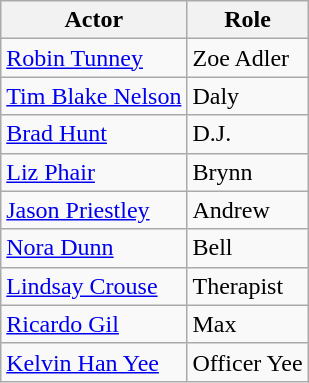<table class="wikitable">
<tr>
<th>Actor</th>
<th>Role</th>
</tr>
<tr>
<td><a href='#'>Robin Tunney</a></td>
<td>Zoe Adler</td>
</tr>
<tr>
<td><a href='#'>Tim Blake Nelson</a></td>
<td>Daly</td>
</tr>
<tr>
<td><a href='#'>Brad Hunt</a></td>
<td>D.J.</td>
</tr>
<tr>
<td><a href='#'>Liz Phair</a></td>
<td>Brynn</td>
</tr>
<tr>
<td><a href='#'>Jason Priestley</a></td>
<td>Andrew</td>
</tr>
<tr>
<td><a href='#'>Nora Dunn</a></td>
<td>Bell</td>
</tr>
<tr>
<td><a href='#'>Lindsay Crouse</a></td>
<td>Therapist</td>
</tr>
<tr>
<td><a href='#'>Ricardo Gil</a></td>
<td>Max</td>
</tr>
<tr>
<td><a href='#'>Kelvin Han Yee</a></td>
<td>Officer Yee</td>
</tr>
</table>
